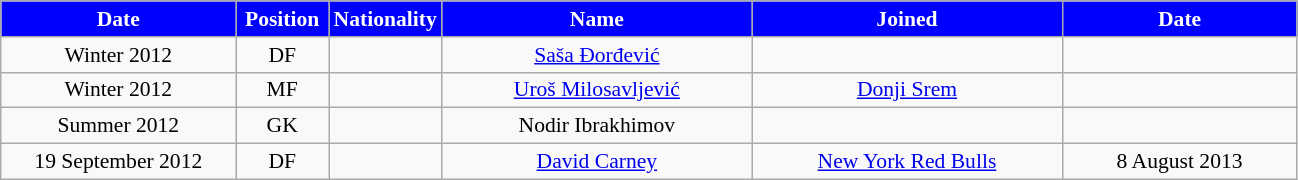<table class="wikitable"  style="text-align:center; font-size:90%; ">
<tr>
<th style="background:#00f; color:white; width:150px;">Date</th>
<th style="background:#00f; color:white; width:55px;">Position</th>
<th style="background:#00f; color:white; width:55px;">Nationality</th>
<th style="background:#00f; color:white; width:200px;">Name</th>
<th style="background:#00f; color:white; width:200px;">Joined</th>
<th style="background:#00f; color:white; width:150px;">Date</th>
</tr>
<tr>
<td>Winter 2012</td>
<td>DF</td>
<td></td>
<td><a href='#'>Saša Đorđević</a></td>
<td></td>
<td></td>
</tr>
<tr>
<td>Winter 2012</td>
<td>MF</td>
<td></td>
<td><a href='#'>Uroš Milosavljević</a></td>
<td><a href='#'>Donji Srem</a></td>
<td></td>
</tr>
<tr>
<td>Summer 2012</td>
<td>GK</td>
<td></td>
<td>Nodir Ibrakhimov</td>
<td></td>
<td></td>
</tr>
<tr>
<td>19 September 2012</td>
<td>DF</td>
<td></td>
<td><a href='#'>David Carney</a></td>
<td><a href='#'>New York Red Bulls</a></td>
<td>8 August 2013</td>
</tr>
</table>
